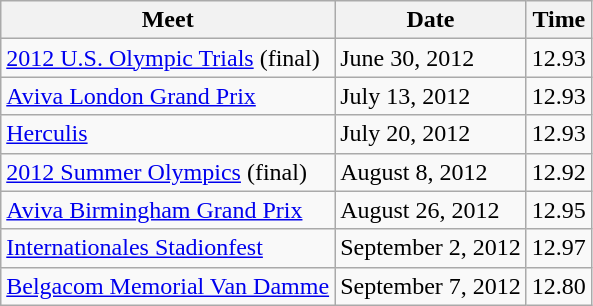<table class="wikitable">
<tr>
<th>Meet</th>
<th>Date</th>
<th>Time</th>
</tr>
<tr>
<td><a href='#'>2012 U.S. Olympic Trials</a> (final)</td>
<td>June 30, 2012</td>
<td>12.93</td>
</tr>
<tr>
<td><a href='#'>Aviva London Grand Prix</a></td>
<td>July 13, 2012</td>
<td>12.93</td>
</tr>
<tr>
<td><a href='#'>Herculis</a></td>
<td>July 20, 2012</td>
<td>12.93</td>
</tr>
<tr>
<td><a href='#'>2012 Summer Olympics</a> (final)</td>
<td>August 8, 2012</td>
<td>12.92</td>
</tr>
<tr>
<td><a href='#'>Aviva Birmingham Grand Prix</a></td>
<td>August 26, 2012</td>
<td>12.95</td>
</tr>
<tr>
<td><a href='#'>Internationales Stadionfest</a></td>
<td>September 2, 2012</td>
<td>12.97</td>
</tr>
<tr>
<td><a href='#'>Belgacom Memorial Van Damme</a></td>
<td>September 7, 2012</td>
<td>12.80 </td>
</tr>
</table>
